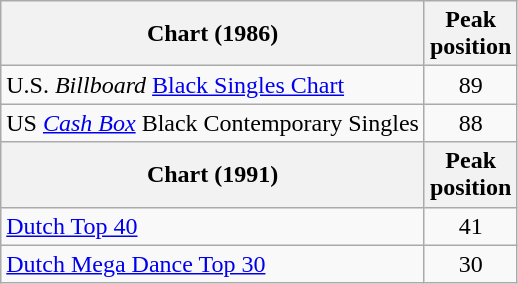<table class="wikitable sortable">
<tr>
<th align="left">Chart (1986)</th>
<th align="center">Peak<br>position</th>
</tr>
<tr>
<td align="left">U.S. <em>Billboard</em> <a href='#'>Black Singles Chart</a></td>
<td align="center">89</td>
</tr>
<tr>
<td>US <em><a href='#'>Cash Box</a></em> Black Contemporary Singles </td>
<td align="center">88</td>
</tr>
<tr>
<th align="left">Chart (1991)</th>
<th align="center">Peak<br>position</th>
</tr>
<tr>
<td align="left"><a href='#'>Dutch Top 40</a></td>
<td align="center">41</td>
</tr>
<tr>
<td align="left"><a href='#'>Dutch Mega Dance Top 30</a></td>
<td align="center">30</td>
</tr>
</table>
